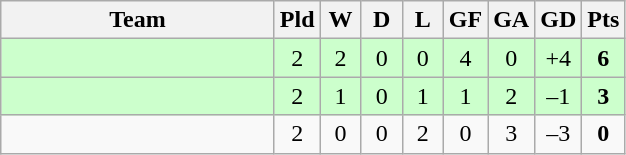<table class="wikitable" style="text-align:center">
<tr>
<th width=175>Team</th>
<th style="width:20px;" abbr="Played">Pld</th>
<th style="width:20px;" abbr="Won">W</th>
<th style="width:20px;" abbr="Drawn">D</th>
<th style="width:20px;" abbr="Lost">L</th>
<th style="width:20px;" abbr="Goals for">GF</th>
<th style="width:20px;" abbr="Goals against">GA</th>
<th style="width:20px;" abbr="Goal difference">GD</th>
<th style="width:20px;" abbr="Points">Pts</th>
</tr>
<tr style="background:#cfc;">
<td align=left></td>
<td>2</td>
<td>2</td>
<td>0</td>
<td>0</td>
<td>4</td>
<td>0</td>
<td>+4</td>
<td><strong>6</strong></td>
</tr>
<tr style="background:#cfc;">
<td align=left></td>
<td>2</td>
<td>1</td>
<td>0</td>
<td>1</td>
<td>1</td>
<td>2</td>
<td>–1</td>
<td><strong>3</strong></td>
</tr>
<tr>
<td align=left></td>
<td>2</td>
<td>0</td>
<td>0</td>
<td>2</td>
<td>0</td>
<td>3</td>
<td>–3</td>
<td><strong>0</strong></td>
</tr>
</table>
